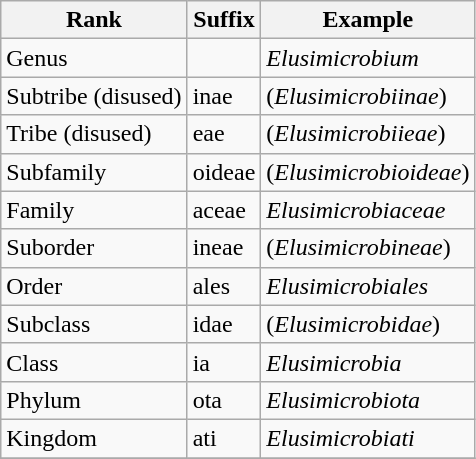<table class="wikitable">
<tr>
<th>Rank</th>
<th>Suffix</th>
<th>Example</th>
</tr>
<tr>
<td>Genus</td>
<td></td>
<td><em>Elusimicrobium</em></td>
</tr>
<tr>
<td>Subtribe (disused)</td>
<td>inae</td>
<td>(<em>Elusimicrobiinae</em>)</td>
</tr>
<tr>
<td>Tribe (disused)</td>
<td>eae</td>
<td>(<em>Elusimicrobiieae</em>)</td>
</tr>
<tr>
<td>Subfamily</td>
<td>oideae</td>
<td>(<em>Elusimicrobioideae</em>)</td>
</tr>
<tr>
<td>Family</td>
<td>aceae</td>
<td><em>Elusimicrobiaceae</em></td>
</tr>
<tr>
<td>Suborder</td>
<td>ineae</td>
<td>(<em>Elusimicrobineae</em>)</td>
</tr>
<tr>
<td>Order</td>
<td>ales</td>
<td><em>Elusimicrobiales</em></td>
</tr>
<tr>
<td>Subclass</td>
<td>idae</td>
<td>(<em>Elusimicrobidae</em>)</td>
</tr>
<tr>
<td>Class</td>
<td>ia</td>
<td><em>Elusimicrobia</em></td>
</tr>
<tr>
<td>Phylum</td>
<td>ota</td>
<td><em>Elusimicrobiota</em></td>
</tr>
<tr>
<td>Kingdom</td>
<td>ati</td>
<td><em>Elusimicrobiati</em></td>
</tr>
<tr>
</tr>
</table>
